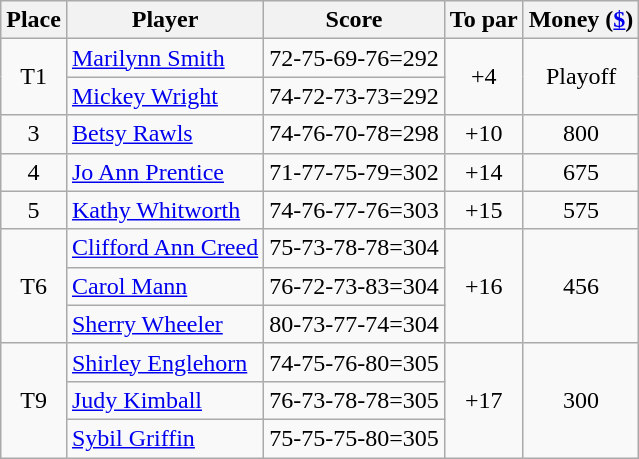<table class="wikitable">
<tr>
<th>Place</th>
<th>Player</th>
<th>Score</th>
<th>To par</th>
<th>Money (<a href='#'>$</a>)</th>
</tr>
<tr>
<td rowspan=2 align=center>T1</td>
<td> <a href='#'>Marilynn Smith</a></td>
<td>72-75-69-76=292</td>
<td align=center rowspan=2>+4</td>
<td rowspan=2 align=center>Playoff</td>
</tr>
<tr>
<td> <a href='#'>Mickey Wright</a></td>
<td>74-72-73-73=292</td>
</tr>
<tr>
<td align=center>3</td>
<td> <a href='#'>Betsy Rawls</a></td>
<td>74-76-70-78=298</td>
<td align=center>+10</td>
<td align=center>800</td>
</tr>
<tr>
<td align=center>4</td>
<td> <a href='#'>Jo Ann Prentice</a></td>
<td>71-77-75-79=302</td>
<td align=center>+14</td>
<td align=center>675</td>
</tr>
<tr>
<td align=center>5</td>
<td> <a href='#'>Kathy Whitworth</a></td>
<td>74-76-77-76=303</td>
<td align=center>+15</td>
<td align=center>575</td>
</tr>
<tr>
<td align=center rowspan=3>T6</td>
<td> <a href='#'>Clifford Ann Creed</a></td>
<td>75-73-78-78=304</td>
<td align=center rowspan=3>+16</td>
<td align=center rowspan=3>456</td>
</tr>
<tr>
<td> <a href='#'>Carol Mann</a></td>
<td>76-72-73-83=304</td>
</tr>
<tr>
<td> <a href='#'>Sherry Wheeler</a></td>
<td>80-73-77-74=304</td>
</tr>
<tr>
<td align=center rowspan=3>T9</td>
<td> <a href='#'>Shirley Englehorn</a></td>
<td>74-75-76-80=305</td>
<td align=center rowspan=3>+17</td>
<td align=center rowspan=3>300</td>
</tr>
<tr>
<td> <a href='#'>Judy Kimball</a></td>
<td>76-73-78-78=305</td>
</tr>
<tr>
<td> <a href='#'>Sybil Griffin</a></td>
<td>75-75-75-80=305</td>
</tr>
</table>
